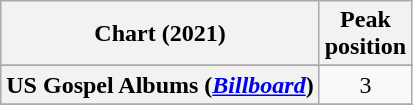<table class="wikitable sortable plainrowheaders" style="text-align:center">
<tr>
<th scope="col">Chart (2021)</th>
<th scope="col">Peak<br> position</th>
</tr>
<tr>
</tr>
<tr>
<th scope="row">US Gospel Albums (<a href='#'><em>Billboard</em></a>)</th>
<td>3</td>
</tr>
<tr>
</tr>
</table>
